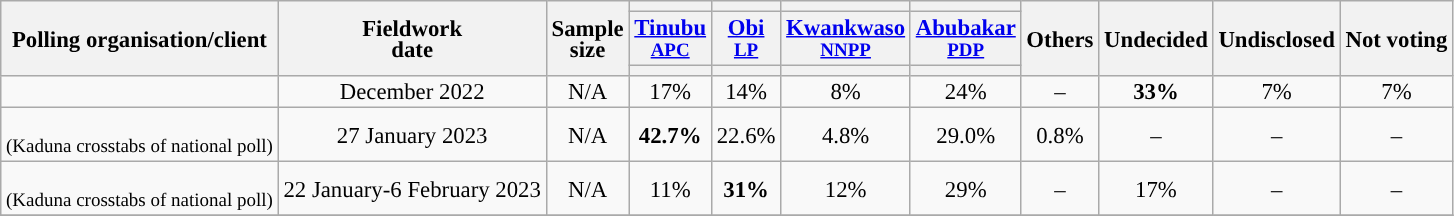<table class="wikitable" style="text-align:center;font-size:95%;line-height:14px;">
<tr>
<th rowspan="3">Polling organisation/client</th>
<th rowspan="3">Fieldwork<br>date</th>
<th rowspan="3">Sample<br>size</th>
<th></th>
<th></th>
<th></th>
<th></th>
<th rowspan="3">Others</th>
<th rowspan="3">Undecided</th>
<th rowspan="3">Undisclosed</th>
<th rowspan="3">Not voting</th>
</tr>
<tr>
<th><a href='#'>Tinubu</a><br><small><a href='#'>APC</a></small></th>
<th><a href='#'>Obi</a><br><small><a href='#'>LP</a></small></th>
<th><a href='#'>Kwankwaso</a><br><small><a href='#'>NNPP</a></small></th>
<th><a href='#'>Abubakar</a><br><small><a href='#'>PDP</a></small></th>
</tr>
<tr>
<th style="background:"></th>
<th style="background:"></th>
<th style="background:"></th>
<th style="background:"></th>
</tr>
<tr>
<td></td>
<td>December 2022</td>
<td>N/A</td>
<td>17%</td>
<td>14%</td>
<td>8%</td>
<td>24%</td>
<td>–</td>
<td><strong>33%</strong></td>
<td>7%</td>
<td>7%</td>
</tr>
<tr>
<td><br><small>(Kaduna crosstabs of national poll)</small></td>
<td>27 January 2023</td>
<td>N/A</td>
<td><strong>42.7%</strong></td>
<td>22.6%</td>
<td>4.8%</td>
<td>29.0%</td>
<td>0.8%</td>
<td>–</td>
<td>–</td>
<td>–</td>
</tr>
<tr>
<td><br><small>(Kaduna crosstabs of national poll)</small></td>
<td>22 January-6 February 2023</td>
<td>N/A</td>
<td>11%</td>
<td><strong>31%</strong></td>
<td>12%</td>
<td>29%</td>
<td>–</td>
<td>17%</td>
<td>–</td>
<td>–</td>
</tr>
<tr>
</tr>
</table>
